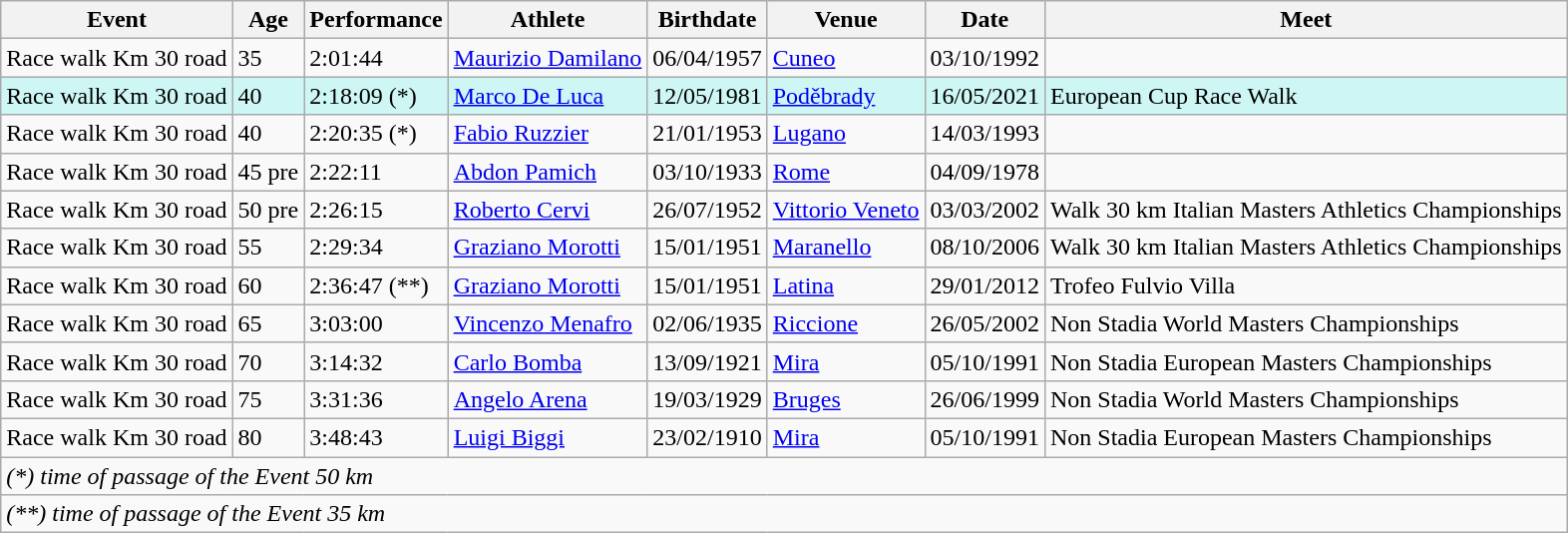<table class="wikitable" width= style="font-size:90%; text-align:center">
<tr>
<th>Event</th>
<th>Age</th>
<th>Performance</th>
<th>Athlete</th>
<th>Birthdate</th>
<th>Venue</th>
<th>Date</th>
<th>Meet</th>
</tr>
<tr>
<td>Race walk Km 30 road</td>
<td>35</td>
<td>2:01:44</td>
<td align=left><a href='#'>Maurizio Damilano</a></td>
<td>06/04/1957</td>
<td align=left><a href='#'>Cuneo</a></td>
<td>03/10/1992</td>
<td></td>
</tr>
<tr style="background:#cef6f5;">
<td>Race walk Km 30 road</td>
<td>40</td>
<td>2:18:09 (*)</td>
<td align=left><a href='#'>Marco De Luca</a></td>
<td>12/05/1981</td>
<td align=left><a href='#'>Poděbrady</a></td>
<td>16/05/2021</td>
<td>European Cup Race Walk</td>
</tr>
<tr>
<td>Race walk Km 30 road</td>
<td>40</td>
<td>2:20:35 (*)</td>
<td align=left><a href='#'>Fabio Ruzzier</a></td>
<td>21/01/1953</td>
<td align=left><a href='#'>Lugano</a></td>
<td>14/03/1993</td>
<td></td>
</tr>
<tr>
<td>Race walk Km 30 road</td>
<td>45 pre</td>
<td>2:22:11</td>
<td align=left><a href='#'>Abdon Pamich</a></td>
<td>03/10/1933</td>
<td align=left><a href='#'>Rome</a></td>
<td>04/09/1978</td>
<td></td>
</tr>
<tr>
<td>Race walk Km 30 road</td>
<td>50 pre</td>
<td>2:26:15</td>
<td align=left><a href='#'>Roberto Cervi</a></td>
<td>26/07/1952</td>
<td align=left><a href='#'>Vittorio Veneto</a></td>
<td>03/03/2002</td>
<td>Walk 30 km Italian Masters Athletics Championships</td>
</tr>
<tr>
<td>Race walk Km 30 road</td>
<td>55</td>
<td>2:29:34</td>
<td align=left><a href='#'>Graziano Morotti</a></td>
<td>15/01/1951</td>
<td align=left><a href='#'>Maranello</a></td>
<td>08/10/2006</td>
<td>Walk 30 km Italian Masters Athletics Championships</td>
</tr>
<tr>
<td>Race walk Km 30 road</td>
<td>60</td>
<td>2:36:47 (**)</td>
<td align=left><a href='#'>Graziano Morotti</a></td>
<td>15/01/1951</td>
<td align=left><a href='#'>Latina</a></td>
<td>29/01/2012</td>
<td>Trofeo Fulvio Villa</td>
</tr>
<tr>
<td>Race walk Km 30 road</td>
<td>65</td>
<td>3:03:00</td>
<td align=left><a href='#'>Vincenzo Menafro</a></td>
<td>02/06/1935</td>
<td align=left><a href='#'>Riccione</a></td>
<td>26/05/2002</td>
<td>Non Stadia World Masters Championships</td>
</tr>
<tr>
<td>Race walk Km 30 road</td>
<td>70</td>
<td>3:14:32</td>
<td align=left><a href='#'>Carlo Bomba</a></td>
<td>13/09/1921</td>
<td align=left><a href='#'>Mira</a></td>
<td>05/10/1991</td>
<td>Non Stadia European Masters Championships</td>
</tr>
<tr>
<td>Race walk Km 30 road</td>
<td>75</td>
<td>3:31:36</td>
<td align=left><a href='#'>Angelo Arena</a></td>
<td>19/03/1929</td>
<td align=left><a href='#'>Bruges</a></td>
<td>26/06/1999</td>
<td>Non Stadia World Masters Championships</td>
</tr>
<tr>
<td>Race walk Km 30 road</td>
<td>80</td>
<td>3:48:43</td>
<td align=left><a href='#'>Luigi Biggi</a></td>
<td>23/02/1910</td>
<td align=left><a href='#'>Mira</a></td>
<td>05/10/1991</td>
<td>Non Stadia European Masters Championships</td>
</tr>
<tr>
<td align=left colspan=8><em>(*) time of passage of the Event 50 km</em></td>
</tr>
<tr>
<td align=left colspan=8><em>(**) time of passage of the Event 35 km</em></td>
</tr>
</table>
